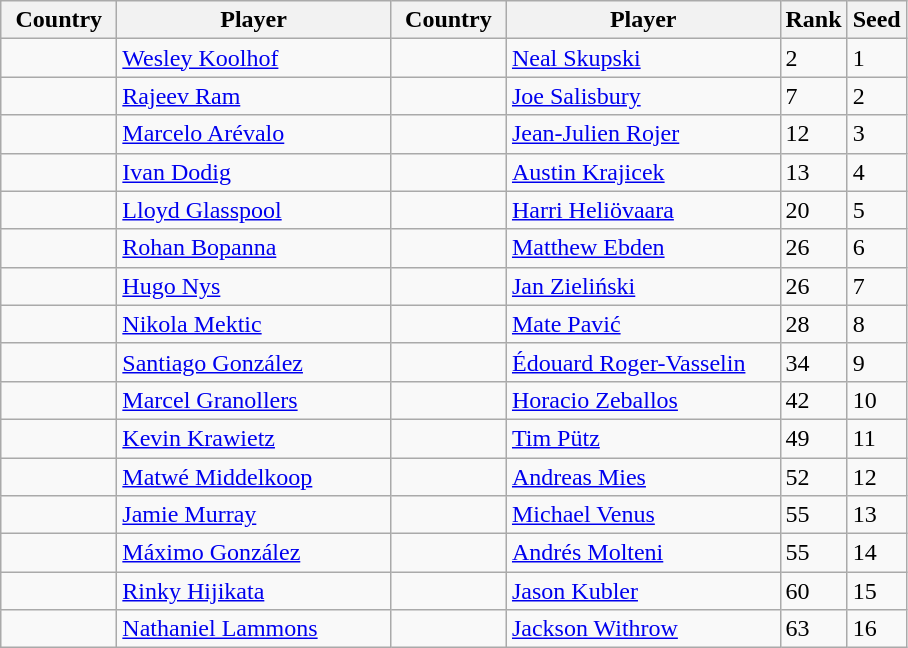<table class="sortable wikitable">
<tr>
<th width="70">Country</th>
<th width="175">Player</th>
<th width="70">Country</th>
<th width="175">Player</th>
<th>Rank</th>
<th>Seed</th>
</tr>
<tr>
<td></td>
<td><a href='#'>Wesley Koolhof</a></td>
<td></td>
<td><a href='#'>Neal Skupski</a></td>
<td>2</td>
<td>1</td>
</tr>
<tr>
<td></td>
<td><a href='#'>Rajeev Ram</a></td>
<td></td>
<td><a href='#'>Joe Salisbury</a></td>
<td>7</td>
<td>2</td>
</tr>
<tr>
<td></td>
<td><a href='#'>Marcelo Arévalo</a></td>
<td></td>
<td><a href='#'>Jean-Julien Rojer</a></td>
<td>12</td>
<td>3</td>
</tr>
<tr>
<td></td>
<td><a href='#'>Ivan Dodig</a></td>
<td></td>
<td><a href='#'>Austin Krajicek</a></td>
<td>13</td>
<td>4</td>
</tr>
<tr>
<td></td>
<td><a href='#'>Lloyd Glasspool</a></td>
<td></td>
<td><a href='#'>Harri Heliövaara</a></td>
<td>20</td>
<td>5</td>
</tr>
<tr>
<td></td>
<td><a href='#'>Rohan Bopanna</a></td>
<td></td>
<td><a href='#'>Matthew Ebden</a></td>
<td>26</td>
<td>6</td>
</tr>
<tr>
<td></td>
<td><a href='#'>Hugo Nys</a></td>
<td></td>
<td><a href='#'>Jan Zieliński</a></td>
<td>26</td>
<td>7</td>
</tr>
<tr>
<td></td>
<td><a href='#'>Nikola Mektic</a></td>
<td></td>
<td><a href='#'>Mate Pavić</a></td>
<td>28</td>
<td>8</td>
</tr>
<tr>
<td></td>
<td><a href='#'>Santiago González</a></td>
<td></td>
<td><a href='#'>Édouard Roger-Vasselin</a></td>
<td>34</td>
<td>9</td>
</tr>
<tr>
<td></td>
<td><a href='#'>Marcel Granollers</a></td>
<td></td>
<td><a href='#'>Horacio Zeballos</a></td>
<td>42</td>
<td>10</td>
</tr>
<tr>
<td></td>
<td><a href='#'>Kevin Krawietz</a></td>
<td></td>
<td><a href='#'>Tim Pütz</a></td>
<td>49</td>
<td>11</td>
</tr>
<tr>
<td></td>
<td><a href='#'>Matwé Middelkoop</a></td>
<td></td>
<td><a href='#'>Andreas Mies</a></td>
<td>52</td>
<td>12</td>
</tr>
<tr>
<td></td>
<td><a href='#'>Jamie Murray</a></td>
<td></td>
<td><a href='#'>Michael Venus</a></td>
<td>55</td>
<td>13</td>
</tr>
<tr>
<td></td>
<td><a href='#'>Máximo González</a></td>
<td></td>
<td><a href='#'>Andrés Molteni</a></td>
<td>55</td>
<td>14</td>
</tr>
<tr>
<td></td>
<td><a href='#'>Rinky Hijikata</a></td>
<td></td>
<td><a href='#'>Jason Kubler</a></td>
<td>60</td>
<td>15</td>
</tr>
<tr>
<td></td>
<td><a href='#'>Nathaniel Lammons</a></td>
<td></td>
<td><a href='#'>Jackson Withrow</a></td>
<td>63</td>
<td>16</td>
</tr>
</table>
